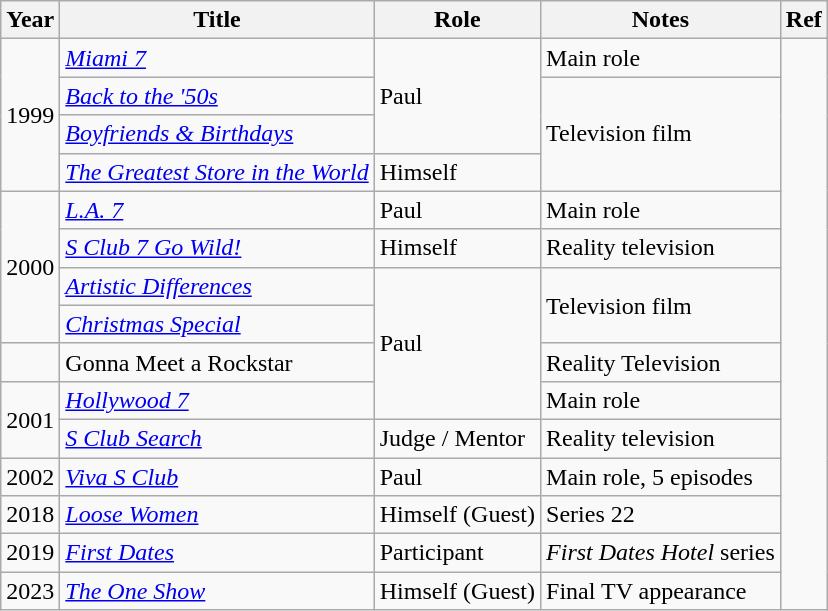<table class="wikitable">
<tr>
<th>Year</th>
<th>Title</th>
<th>Role</th>
<th class="unsortable">Notes</th>
<th>Ref</th>
</tr>
<tr>
<td rowspan=4>1999</td>
<td><em><a href='#'>Miami 7</a></em></td>
<td rowspan=3>Paul</td>
<td>Main role</td>
<td rowspan="15"></td>
</tr>
<tr>
<td><em><a href='#'>Back to the '50s</a></em></td>
<td rowspan=3>Television film</td>
</tr>
<tr>
<td><em><a href='#'>Boyfriends & Birthdays</a></em></td>
</tr>
<tr>
<td><em><a href='#'>The Greatest Store in the World</a></em></td>
<td>Himself</td>
</tr>
<tr>
<td rowspan=4>2000</td>
<td><em><a href='#'>L.A. 7</a></em></td>
<td>Paul</td>
<td>Main role</td>
</tr>
<tr>
<td><em><a href='#'>S Club 7 Go Wild!</a></em></td>
<td>Himself</td>
<td>Reality television</td>
</tr>
<tr>
<td><em><a href='#'>Artistic Differences</a></em></td>
<td rowspan="4">Paul</td>
<td rowspan=2>Television film</td>
</tr>
<tr>
<td><em><a href='#'>Christmas Special</a></em></td>
</tr>
<tr>
<td></td>
<td>Gonna Meet a Rockstar</td>
<td>Reality Television</td>
</tr>
<tr>
<td rowspan=2>2001</td>
<td><em><a href='#'>Hollywood 7</a></em></td>
<td>Main role</td>
</tr>
<tr>
<td><em><a href='#'>S Club Search</a></em></td>
<td>Judge / Mentor</td>
<td>Reality television</td>
</tr>
<tr>
<td>2002</td>
<td><em><a href='#'>Viva S Club</a></em></td>
<td>Paul</td>
<td>Main role, 5 episodes</td>
</tr>
<tr>
<td>2018</td>
<td><em><a href='#'>Loose Women</a></em></td>
<td>Himself (Guest)</td>
<td>Series 22</td>
</tr>
<tr>
<td>2019</td>
<td><em><a href='#'>First Dates</a></em></td>
<td>Participant</td>
<td><em>First Dates Hotel</em> series</td>
</tr>
<tr>
<td>2023</td>
<td><em><a href='#'>The One Show</a></em></td>
<td>Himself (Guest)</td>
<td>Final TV appearance</td>
</tr>
</table>
